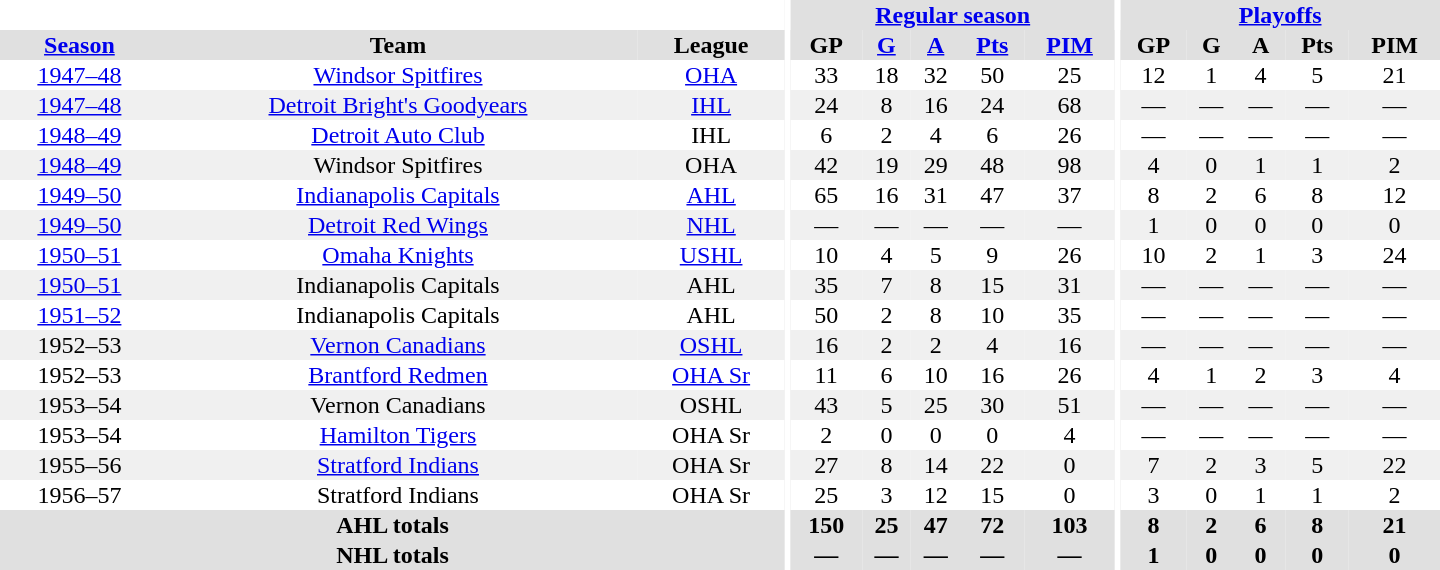<table border="0" cellpadding="1" cellspacing="0" style="text-align:center; width:60em">
<tr bgcolor="#e0e0e0">
<th colspan="3" bgcolor="#ffffff"></th>
<th rowspan="100" bgcolor="#ffffff"></th>
<th colspan="5"><a href='#'>Regular season</a></th>
<th rowspan="100" bgcolor="#ffffff"></th>
<th colspan="5"><a href='#'>Playoffs</a></th>
</tr>
<tr bgcolor="#e0e0e0">
<th><a href='#'>Season</a></th>
<th>Team</th>
<th>League</th>
<th>GP</th>
<th><a href='#'>G</a></th>
<th><a href='#'>A</a></th>
<th><a href='#'>Pts</a></th>
<th><a href='#'>PIM</a></th>
<th>GP</th>
<th>G</th>
<th>A</th>
<th>Pts</th>
<th>PIM</th>
</tr>
<tr>
<td><a href='#'>1947–48</a></td>
<td><a href='#'>Windsor Spitfires</a></td>
<td><a href='#'>OHA</a></td>
<td>33</td>
<td>18</td>
<td>32</td>
<td>50</td>
<td>25</td>
<td>12</td>
<td>1</td>
<td>4</td>
<td>5</td>
<td>21</td>
</tr>
<tr bgcolor="#f0f0f0">
<td><a href='#'>1947–48</a></td>
<td><a href='#'>Detroit Bright's Goodyears</a></td>
<td><a href='#'>IHL</a></td>
<td>24</td>
<td>8</td>
<td>16</td>
<td>24</td>
<td>68</td>
<td>—</td>
<td>—</td>
<td>—</td>
<td>—</td>
<td>—</td>
</tr>
<tr>
<td><a href='#'>1948–49</a></td>
<td><a href='#'>Detroit Auto Club</a></td>
<td>IHL</td>
<td>6</td>
<td>2</td>
<td>4</td>
<td>6</td>
<td>26</td>
<td>—</td>
<td>—</td>
<td>—</td>
<td>—</td>
<td>—</td>
</tr>
<tr bgcolor="#f0f0f0">
<td><a href='#'>1948–49</a></td>
<td>Windsor Spitfires</td>
<td>OHA</td>
<td>42</td>
<td>19</td>
<td>29</td>
<td>48</td>
<td>98</td>
<td>4</td>
<td>0</td>
<td>1</td>
<td>1</td>
<td>2</td>
</tr>
<tr>
<td><a href='#'>1949–50</a></td>
<td><a href='#'>Indianapolis Capitals</a></td>
<td><a href='#'>AHL</a></td>
<td>65</td>
<td>16</td>
<td>31</td>
<td>47</td>
<td>37</td>
<td>8</td>
<td>2</td>
<td>6</td>
<td>8</td>
<td>12</td>
</tr>
<tr bgcolor="#f0f0f0">
<td><a href='#'>1949–50</a></td>
<td><a href='#'>Detroit Red Wings</a></td>
<td><a href='#'>NHL</a></td>
<td>—</td>
<td>—</td>
<td>—</td>
<td>—</td>
<td>—</td>
<td>1</td>
<td>0</td>
<td>0</td>
<td>0</td>
<td>0</td>
</tr>
<tr>
<td><a href='#'>1950–51</a></td>
<td><a href='#'>Omaha Knights</a></td>
<td><a href='#'>USHL</a></td>
<td>10</td>
<td>4</td>
<td>5</td>
<td>9</td>
<td>26</td>
<td>10</td>
<td>2</td>
<td>1</td>
<td>3</td>
<td>24</td>
</tr>
<tr bgcolor="#f0f0f0">
<td><a href='#'>1950–51</a></td>
<td>Indianapolis Capitals</td>
<td>AHL</td>
<td>35</td>
<td>7</td>
<td>8</td>
<td>15</td>
<td>31</td>
<td>—</td>
<td>—</td>
<td>—</td>
<td>—</td>
<td>—</td>
</tr>
<tr>
<td><a href='#'>1951–52</a></td>
<td>Indianapolis Capitals</td>
<td>AHL</td>
<td>50</td>
<td>2</td>
<td>8</td>
<td>10</td>
<td>35</td>
<td>—</td>
<td>—</td>
<td>—</td>
<td>—</td>
<td>—</td>
</tr>
<tr bgcolor="#f0f0f0">
<td>1952–53</td>
<td><a href='#'>Vernon Canadians</a></td>
<td><a href='#'>OSHL</a></td>
<td>16</td>
<td>2</td>
<td>2</td>
<td>4</td>
<td>16</td>
<td>—</td>
<td>—</td>
<td>—</td>
<td>—</td>
<td>—</td>
</tr>
<tr>
<td>1952–53</td>
<td><a href='#'>Brantford Redmen</a></td>
<td><a href='#'>OHA Sr</a></td>
<td>11</td>
<td>6</td>
<td>10</td>
<td>16</td>
<td>26</td>
<td>4</td>
<td>1</td>
<td>2</td>
<td>3</td>
<td>4</td>
</tr>
<tr bgcolor="#f0f0f0">
<td>1953–54</td>
<td>Vernon Canadians</td>
<td>OSHL</td>
<td>43</td>
<td>5</td>
<td>25</td>
<td>30</td>
<td>51</td>
<td>—</td>
<td>—</td>
<td>—</td>
<td>—</td>
<td>—</td>
</tr>
<tr>
<td>1953–54</td>
<td><a href='#'>Hamilton Tigers</a></td>
<td>OHA Sr</td>
<td>2</td>
<td>0</td>
<td>0</td>
<td>0</td>
<td>4</td>
<td>—</td>
<td>—</td>
<td>—</td>
<td>—</td>
<td>—</td>
</tr>
<tr bgcolor="#f0f0f0">
<td>1955–56</td>
<td><a href='#'>Stratford Indians</a></td>
<td>OHA Sr</td>
<td>27</td>
<td>8</td>
<td>14</td>
<td>22</td>
<td>0</td>
<td>7</td>
<td>2</td>
<td>3</td>
<td>5</td>
<td>22</td>
</tr>
<tr>
<td>1956–57</td>
<td>Stratford Indians</td>
<td>OHA Sr</td>
<td>25</td>
<td>3</td>
<td>12</td>
<td>15</td>
<td>0</td>
<td>3</td>
<td>0</td>
<td>1</td>
<td>1</td>
<td>2</td>
</tr>
<tr bgcolor="#e0e0e0">
<th colspan="3">AHL totals</th>
<th>150</th>
<th>25</th>
<th>47</th>
<th>72</th>
<th>103</th>
<th>8</th>
<th>2</th>
<th>6</th>
<th>8</th>
<th>21</th>
</tr>
<tr bgcolor="#e0e0e0">
<th colspan="3">NHL totals</th>
<th>—</th>
<th>—</th>
<th>—</th>
<th>—</th>
<th>—</th>
<th>1</th>
<th>0</th>
<th>0</th>
<th>0</th>
<th>0</th>
</tr>
</table>
